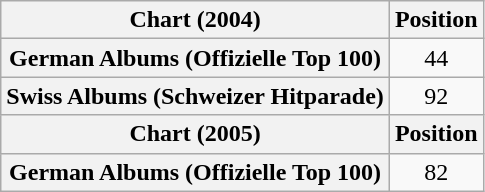<table class="wikitable plainrowheaders" style="text-align:center">
<tr>
<th scope="col">Chart (2004)</th>
<th scope="col">Position</th>
</tr>
<tr>
<th scope="row">German Albums (Offizielle Top 100)</th>
<td>44</td>
</tr>
<tr>
<th scope="row">Swiss Albums (Schweizer Hitparade)</th>
<td>92</td>
</tr>
<tr>
<th scope="col">Chart (2005)</th>
<th scope="col">Position</th>
</tr>
<tr>
<th scope="row">German Albums (Offizielle Top 100)</th>
<td>82</td>
</tr>
</table>
